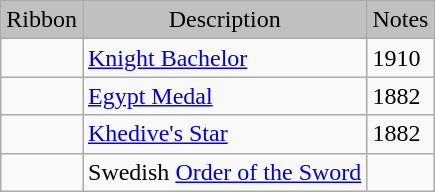<table class="wikitable">
<tr bgcolor="silver" align="center">
<td>Ribbon</td>
<td>Description</td>
<td>Notes</td>
</tr>
<tr>
<td></td>
<td><a href='#'>Knight Bachelor</a></td>
<td>1910</td>
</tr>
<tr>
<td></td>
<td><a href='#'>Egypt Medal</a></td>
<td>1882</td>
</tr>
<tr>
<td></td>
<td><a href='#'>Khedive's Star</a></td>
<td>1882</td>
</tr>
<tr>
<td></td>
<td>Swedish <a href='#'>Order of the Sword</a></td>
</tr>
</table>
